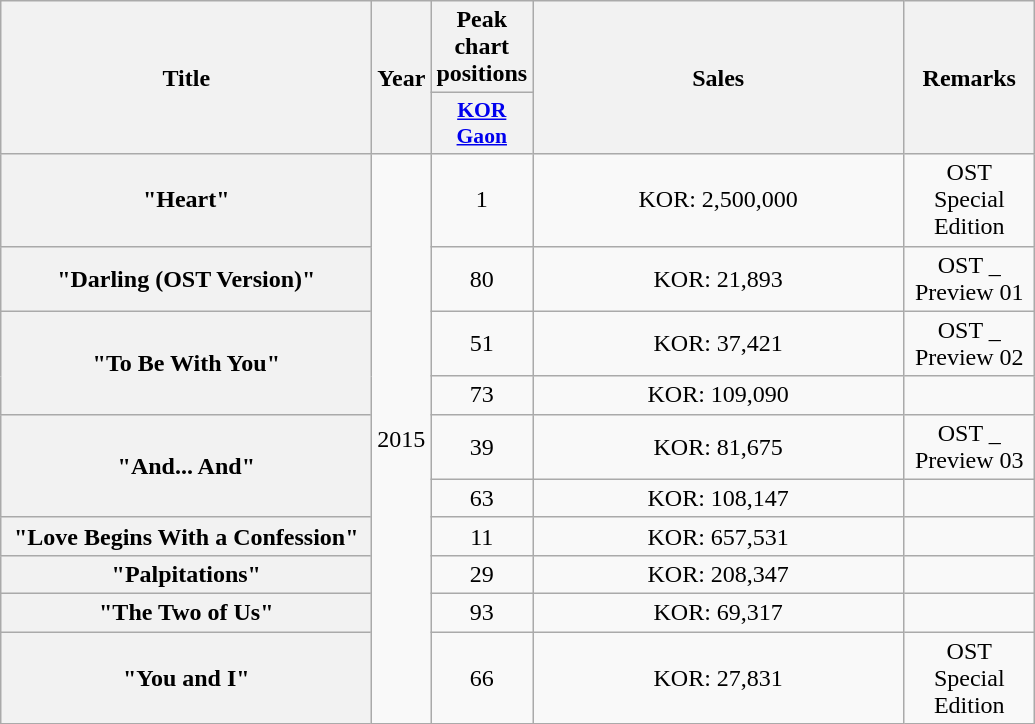<table class="wikitable plainrowheaders" style="text-align:center">
<tr>
<th scope="col" rowspan="2" style="width:15em;">Title</th>
<th scope="col" rowspan="2" style="width:2em;">Year</th>
<th scope="col">Peak chart positions</th>
<th scope="col" rowspan="2" style="width:15em;">Sales<br></th>
<th scope="col" rowspan="2" style="width:5em;">Remarks</th>
</tr>
<tr>
<th scope="col" style="width:2.5em;font-size:90%;"><a href='#'>KOR<br>Gaon</a><br></th>
</tr>
<tr>
<th scope="row">"Heart" </th>
<td rowspan="11">2015</td>
<td>1</td>
<td>KOR: 2,500,000</td>
<td>OST Special Edition</td>
</tr>
<tr>
<th scope="row">"Darling (OST Version)" </th>
<td>80</td>
<td>KOR: 21,893</td>
<td>OST _ Preview 01</td>
</tr>
<tr>
<th scope="row" rowspan="2">"To Be With You" </th>
<td>51</td>
<td>KOR: 37,421</td>
<td>OST _ Preview 02</td>
</tr>
<tr>
<td>73</td>
<td>KOR: 109,090</td>
<td></td>
</tr>
<tr>
<th scope="row" rowspan="2">"And... And" </th>
<td>39</td>
<td>KOR: 81,675</td>
<td>OST _ Preview 03</td>
</tr>
<tr>
<td>63</td>
<td>KOR: 108,147</td>
<td></td>
</tr>
<tr>
<th scope="row">"Love Begins With a Confession" </th>
<td>11</td>
<td>KOR: 657,531</td>
<td></td>
</tr>
<tr>
<th scope="row">"Palpitations" </th>
<td>29</td>
<td>KOR: 208,347</td>
<td></td>
</tr>
<tr>
<th scope="row">"The Two of Us" </th>
<td>93</td>
<td>KOR: 69,317</td>
<td></td>
</tr>
<tr>
<th scope="row">"You and I" </th>
<td>66</td>
<td>KOR: 27,831</td>
<td>OST Special Edition</td>
</tr>
</table>
